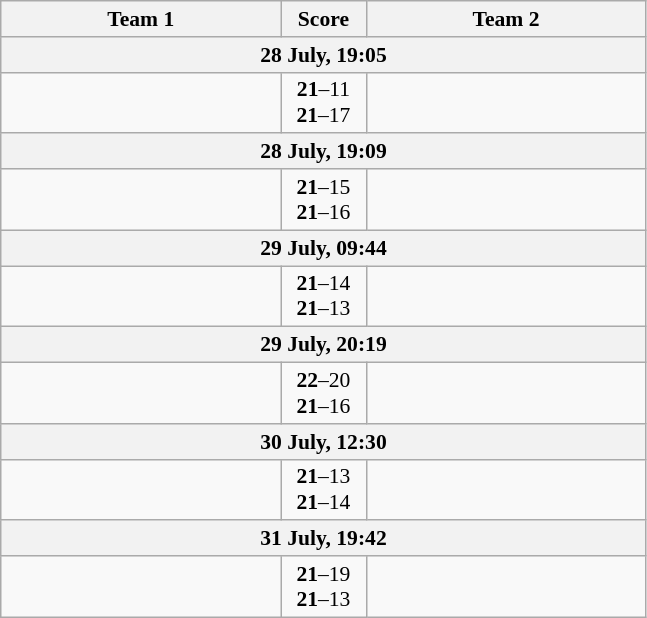<table class="wikitable" style="text-align: center; font-size:90% ">
<tr>
<th align="right" width="180">Team 1</th>
<th width="50">Score</th>
<th align="left" width="180">Team 2</th>
</tr>
<tr>
<th colspan=3>28 July, 19:05</th>
</tr>
<tr>
<td align=right><strong></strong></td>
<td align=center><strong>21</strong>–11<br><strong>21</strong>–17</td>
<td align=left></td>
</tr>
<tr>
<th colspan=3>28 July, 19:09</th>
</tr>
<tr>
<td align=right><strong></strong></td>
<td align=center><strong>21</strong>–15<br><strong>21</strong>–16</td>
<td align=left></td>
</tr>
<tr>
<th colspan=3>29 July, 09:44</th>
</tr>
<tr>
<td align=right><strong></strong></td>
<td align=center><strong>21</strong>–14<br><strong>21</strong>–13</td>
<td align=left></td>
</tr>
<tr>
<th colspan=3>29 July, 20:19</th>
</tr>
<tr>
<td align=right><strong></strong></td>
<td align=center><strong>22</strong>–20<br><strong>21</strong>–16</td>
<td align=left></td>
</tr>
<tr>
<th colspan=3>30 July, 12:30</th>
</tr>
<tr>
<td align=right><strong></strong></td>
<td align=center><strong>21</strong>–13<br><strong>21</strong>–14</td>
<td align=left></td>
</tr>
<tr>
<th colspan=3>31 July, 19:42</th>
</tr>
<tr>
<td align=right><strong></strong></td>
<td align=center><strong>21</strong>–19<br><strong>21</strong>–13</td>
<td align=left></td>
</tr>
</table>
